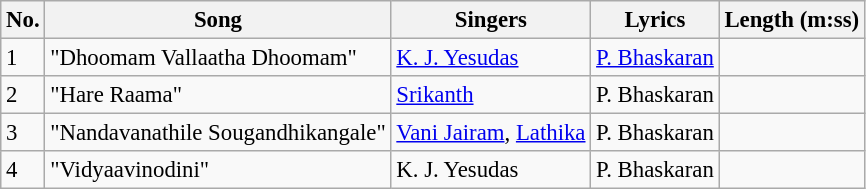<table class="wikitable" style="font-size:95%;">
<tr>
<th>No.</th>
<th>Song</th>
<th>Singers</th>
<th>Lyrics</th>
<th>Length (m:ss)</th>
</tr>
<tr>
<td>1</td>
<td>"Dhoomam Vallaatha Dhoomam"</td>
<td><a href='#'>K. J. Yesudas</a></td>
<td><a href='#'>P. Bhaskaran</a></td>
<td></td>
</tr>
<tr>
<td>2</td>
<td>"Hare Raama"</td>
<td><a href='#'>Srikanth</a></td>
<td>P. Bhaskaran</td>
<td></td>
</tr>
<tr>
<td>3</td>
<td>"Nandavanathile Sougandhikangale"</td>
<td><a href='#'>Vani Jairam</a>, <a href='#'>Lathika</a></td>
<td>P. Bhaskaran</td>
<td></td>
</tr>
<tr>
<td>4</td>
<td>"Vidyaavinodini"</td>
<td>K. J. Yesudas</td>
<td>P. Bhaskaran</td>
<td></td>
</tr>
</table>
